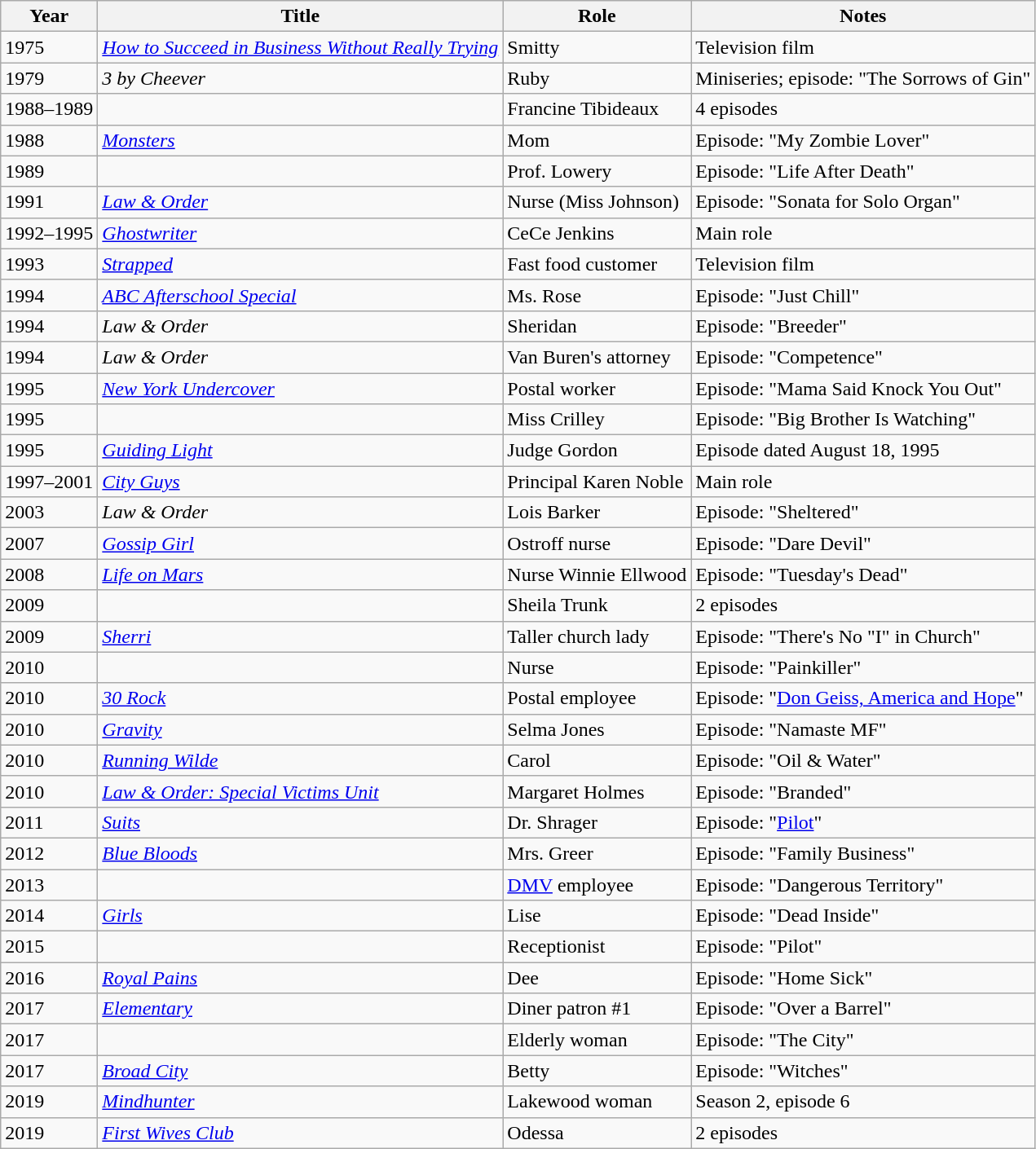<table class="wikitable plainrowheaders sortable">
<tr>
<th>Year</th>
<th>Title</th>
<th>Role</th>
<th class="unsortable">Notes</th>
</tr>
<tr>
<td>1975</td>
<td><em><a href='#'>How to Succeed in Business Without Really Trying</a></em></td>
<td>Smitty</td>
<td>Television film</td>
</tr>
<tr>
<td>1979</td>
<td><em>3 by Cheever</em></td>
<td>Ruby</td>
<td>Miniseries; episode: "The Sorrows of Gin"</td>
</tr>
<tr>
<td>1988–1989</td>
<td><em></em></td>
<td>Francine Tibideaux</td>
<td>4 episodes</td>
</tr>
<tr>
<td>1988</td>
<td><em><a href='#'>Monsters</a></em></td>
<td>Mom</td>
<td>Episode: "My Zombie Lover"</td>
</tr>
<tr>
<td>1989</td>
<td><em></em></td>
<td>Prof. Lowery</td>
<td>Episode: "Life After Death"</td>
</tr>
<tr>
<td>1991</td>
<td><em><a href='#'>Law & Order</a></em></td>
<td>Nurse (Miss Johnson)</td>
<td>Episode: "Sonata for Solo Organ"</td>
</tr>
<tr>
<td>1992–1995</td>
<td><em><a href='#'>Ghostwriter</a></em></td>
<td>CeCe Jenkins</td>
<td>Main role</td>
</tr>
<tr>
<td>1993</td>
<td><em><a href='#'>Strapped</a></em></td>
<td>Fast food customer</td>
<td>Television film</td>
</tr>
<tr>
<td>1994</td>
<td><em><a href='#'>ABC Afterschool Special</a></em></td>
<td>Ms. Rose</td>
<td>Episode: "Just Chill"</td>
</tr>
<tr>
<td>1994</td>
<td><em>Law & Order</em></td>
<td>Sheridan</td>
<td>Episode: "Breeder"</td>
</tr>
<tr>
<td>1994</td>
<td><em>Law & Order</em></td>
<td>Van Buren's attorney</td>
<td>Episode: "Competence"</td>
</tr>
<tr>
<td>1995</td>
<td><em><a href='#'>New York Undercover</a></em></td>
<td>Postal worker</td>
<td>Episode: "Mama Said Knock You Out"</td>
</tr>
<tr>
<td>1995</td>
<td><em></em></td>
<td>Miss Crilley</td>
<td>Episode: "Big Brother Is Watching"</td>
</tr>
<tr>
<td>1995</td>
<td><em><a href='#'>Guiding Light</a></em></td>
<td>Judge Gordon</td>
<td>Episode dated August 18, 1995</td>
</tr>
<tr>
<td>1997–2001</td>
<td><em><a href='#'>City Guys</a></em></td>
<td>Principal Karen Noble</td>
<td>Main role</td>
</tr>
<tr>
<td>2003</td>
<td><em>Law & Order</em></td>
<td>Lois Barker</td>
<td>Episode: "Sheltered"</td>
</tr>
<tr>
<td>2007</td>
<td><em><a href='#'>Gossip Girl</a></em></td>
<td>Ostroff nurse</td>
<td>Episode: "Dare Devil"</td>
</tr>
<tr>
<td>2008</td>
<td><em><a href='#'>Life on Mars</a></em></td>
<td>Nurse Winnie Ellwood</td>
<td>Episode: "Tuesday's Dead"</td>
</tr>
<tr>
<td>2009</td>
<td><em></em></td>
<td>Sheila Trunk</td>
<td>2 episodes</td>
</tr>
<tr>
<td>2009</td>
<td><em><a href='#'>Sherri</a></em></td>
<td>Taller church lady</td>
<td>Episode: "There's No "I" in Church"</td>
</tr>
<tr>
<td>2010</td>
<td><em></em></td>
<td>Nurse</td>
<td>Episode: "Painkiller"</td>
</tr>
<tr>
<td>2010</td>
<td><em><a href='#'>30 Rock</a></em></td>
<td>Postal employee</td>
<td>Episode: "<a href='#'>Don Geiss, America and Hope</a>"</td>
</tr>
<tr>
<td>2010</td>
<td><em><a href='#'>Gravity</a></em></td>
<td>Selma Jones</td>
<td>Episode: "Namaste MF"</td>
</tr>
<tr>
<td>2010</td>
<td><em><a href='#'>Running Wilde</a></em></td>
<td>Carol</td>
<td>Episode: "Oil & Water"</td>
</tr>
<tr>
<td>2010</td>
<td><em><a href='#'>Law & Order: Special Victims Unit</a></em></td>
<td>Margaret Holmes</td>
<td>Episode: "Branded"</td>
</tr>
<tr>
<td>2011</td>
<td><em><a href='#'>Suits</a></em></td>
<td>Dr. Shrager</td>
<td>Episode: "<a href='#'>Pilot</a>"</td>
</tr>
<tr>
<td>2012</td>
<td><em><a href='#'>Blue Bloods</a></em></td>
<td>Mrs. Greer</td>
<td>Episode: "Family Business"</td>
</tr>
<tr>
<td>2013</td>
<td><em></em></td>
<td><a href='#'>DMV</a> employee</td>
<td>Episode: "Dangerous Territory"</td>
</tr>
<tr>
<td>2014</td>
<td><em><a href='#'>Girls</a></em></td>
<td>Lise</td>
<td>Episode: "Dead Inside"</td>
</tr>
<tr>
<td>2015</td>
<td><em></em></td>
<td>Receptionist</td>
<td>Episode: "Pilot"</td>
</tr>
<tr>
<td>2016</td>
<td><em><a href='#'>Royal Pains</a></em></td>
<td>Dee</td>
<td>Episode: "Home Sick"</td>
</tr>
<tr>
<td>2017</td>
<td><em><a href='#'>Elementary</a></em></td>
<td>Diner patron #1</td>
<td>Episode: "Over a Barrel"</td>
</tr>
<tr>
<td>2017</td>
<td><em></em></td>
<td>Elderly woman</td>
<td>Episode: "The City"</td>
</tr>
<tr>
<td>2017</td>
<td><em><a href='#'>Broad City</a></em></td>
<td>Betty</td>
<td>Episode: "Witches"</td>
</tr>
<tr>
<td>2019</td>
<td><em><a href='#'>Mindhunter</a></em></td>
<td>Lakewood woman</td>
<td>Season 2, episode 6</td>
</tr>
<tr>
<td>2019</td>
<td><em><a href='#'>First Wives Club</a></em></td>
<td>Odessa</td>
<td>2 episodes</td>
</tr>
</table>
